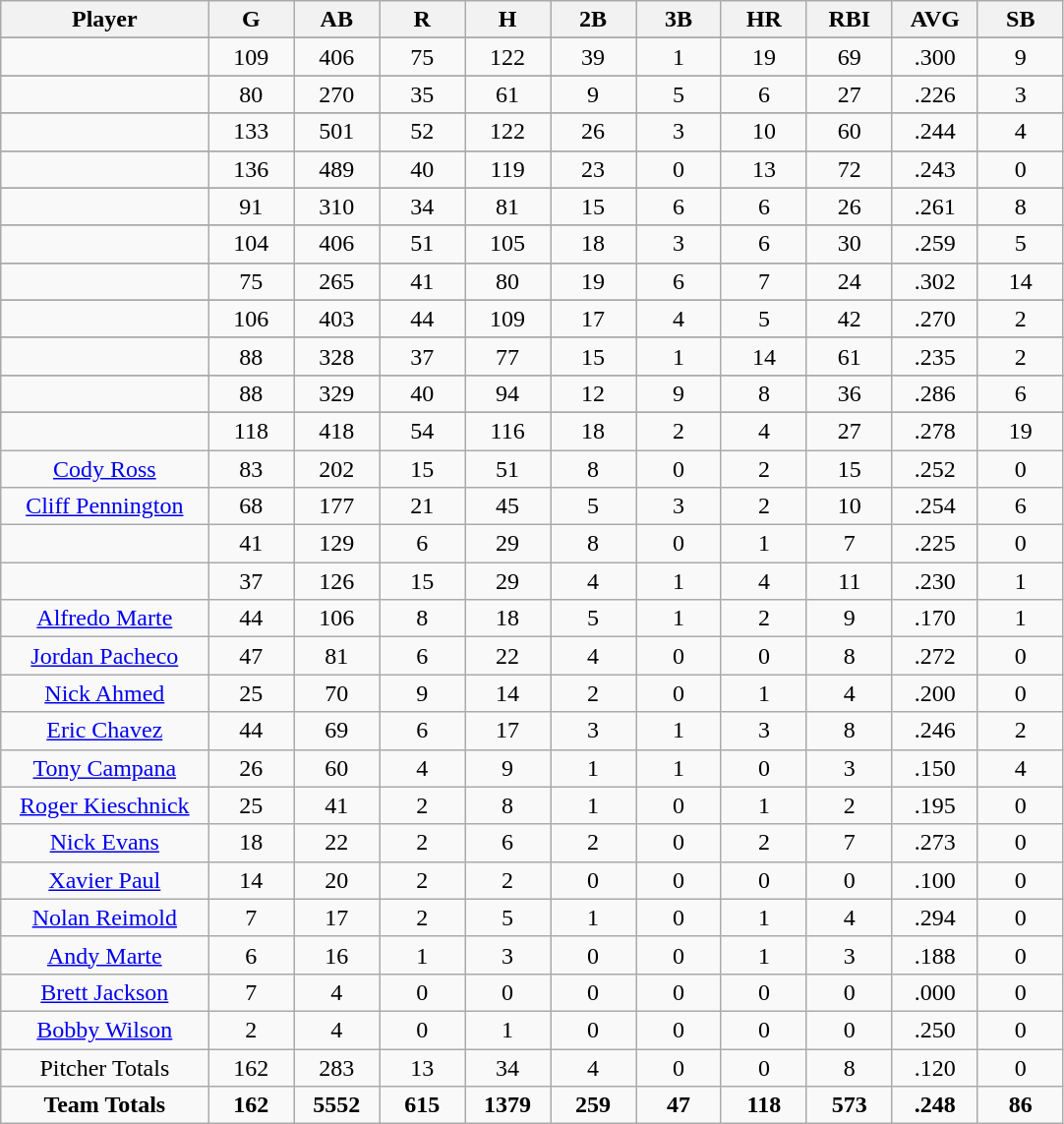<table class="wikitable sortable" style="text-align:center; border:1; cellpadding:2; cellspacing:0;">
<tr>
<th bgcolor="#DDDDFF" width="17%">Player</th>
<th bgcolor="#DDDDFF" width="7%">G</th>
<th bgcolor="#DDDDFF" width="7%">AB</th>
<th bgcolor="#DDDDFF" width="7%">R</th>
<th bgcolor="#DDDDFF" width="7%">H</th>
<th bgcolor="#DDDDFF" width="7%">2B</th>
<th bgcolor="#DDDDFF" width="7%">3B</th>
<th bgcolor="#DDDDFF" width="7%">HR</th>
<th bgcolor="#DDDDFF" width="7%">RBI</th>
<th bgcolor="#DDDDFF" width="7%">AVG</th>
<th bgcolor="#DDDDFF" width="7%">SB</th>
</tr>
<tr>
</tr>
<tr style="text-align:center;">
<td></td>
<td>109</td>
<td>406</td>
<td>75</td>
<td>122</td>
<td>39</td>
<td>1</td>
<td>19</td>
<td>69</td>
<td>.300</td>
<td>9</td>
</tr>
<tr>
</tr>
<tr style="text-align:center;">
<td></td>
<td>80</td>
<td>270</td>
<td>35</td>
<td>61</td>
<td>9</td>
<td>5</td>
<td>6</td>
<td>27</td>
<td>.226</td>
<td>3</td>
</tr>
<tr>
</tr>
<tr style="text-align:center;">
<td></td>
<td>133</td>
<td>501</td>
<td>52</td>
<td>122</td>
<td>26</td>
<td>3</td>
<td>10</td>
<td>60</td>
<td>.244</td>
<td>4</td>
</tr>
<tr>
</tr>
<tr style="text-align:center;">
<td></td>
<td>136</td>
<td>489</td>
<td>40</td>
<td>119</td>
<td>23</td>
<td>0</td>
<td>13</td>
<td>72</td>
<td>.243</td>
<td>0</td>
</tr>
<tr>
</tr>
<tr style="text-align:center;">
<td></td>
<td>91</td>
<td>310</td>
<td>34</td>
<td>81</td>
<td>15</td>
<td>6</td>
<td>6</td>
<td>26</td>
<td>.261</td>
<td>8</td>
</tr>
<tr>
</tr>
<tr style="text-align:center;">
<td></td>
<td>104</td>
<td>406</td>
<td>51</td>
<td>105</td>
<td>18</td>
<td>3</td>
<td>6</td>
<td>30</td>
<td>.259</td>
<td>5</td>
</tr>
<tr>
</tr>
<tr style="text-align:center;">
<td></td>
<td>75</td>
<td>265</td>
<td>41</td>
<td>80</td>
<td>19</td>
<td>6</td>
<td>7</td>
<td>24</td>
<td>.302</td>
<td>14</td>
</tr>
<tr>
</tr>
<tr style="text-align:center;">
<td></td>
<td>106</td>
<td>403</td>
<td>44</td>
<td>109</td>
<td>17</td>
<td>4</td>
<td>5</td>
<td>42</td>
<td>.270</td>
<td>2</td>
</tr>
<tr>
</tr>
<tr style="text-align:center;">
<td></td>
<td>88</td>
<td>328</td>
<td>37</td>
<td>77</td>
<td>15</td>
<td>1</td>
<td>14</td>
<td>61</td>
<td>.235</td>
<td>2</td>
</tr>
<tr>
</tr>
<tr style="text-align:center;">
<td></td>
<td>88</td>
<td>329</td>
<td>40</td>
<td>94</td>
<td>12</td>
<td>9</td>
<td>8</td>
<td>36</td>
<td>.286</td>
<td>6</td>
</tr>
<tr>
</tr>
<tr style="text-align:center;">
<td></td>
<td>118</td>
<td>418</td>
<td>54</td>
<td>116</td>
<td>18</td>
<td>2</td>
<td>4</td>
<td>27</td>
<td>.278</td>
<td>19</td>
</tr>
<tr align=center>
<td><a href='#'>Cody Ross</a></td>
<td>83</td>
<td>202</td>
<td>15</td>
<td>51</td>
<td>8</td>
<td>0</td>
<td>2</td>
<td>15</td>
<td>.252</td>
<td>0</td>
</tr>
<tr style="text-align:center;">
<td><a href='#'>Cliff Pennington</a></td>
<td>68</td>
<td>177</td>
<td>21</td>
<td>45</td>
<td>5</td>
<td>3</td>
<td>2</td>
<td>10</td>
<td>.254</td>
<td>6</td>
</tr>
<tr align=center>
<td></td>
<td>41</td>
<td>129</td>
<td>6</td>
<td>29</td>
<td>8</td>
<td>0</td>
<td>1</td>
<td>7</td>
<td>.225</td>
<td>0</td>
</tr>
<tr style="text-align:center;">
<td></td>
<td>37</td>
<td>126</td>
<td>15</td>
<td>29</td>
<td>4</td>
<td>1</td>
<td>4</td>
<td>11</td>
<td>.230</td>
<td>1</td>
</tr>
<tr style="text-align:center;">
<td><a href='#'>Alfredo Marte</a></td>
<td>44</td>
<td>106</td>
<td>8</td>
<td>18</td>
<td>5</td>
<td>1</td>
<td>2</td>
<td>9</td>
<td>.170</td>
<td>1</td>
</tr>
<tr align=center>
<td><a href='#'>Jordan Pacheco</a></td>
<td>47</td>
<td>81</td>
<td>6</td>
<td>22</td>
<td>4</td>
<td>0</td>
<td>0</td>
<td>8</td>
<td>.272</td>
<td>0</td>
</tr>
<tr align=center>
<td><a href='#'>Nick Ahmed</a></td>
<td>25</td>
<td>70</td>
<td>9</td>
<td>14</td>
<td>2</td>
<td>0</td>
<td>1</td>
<td>4</td>
<td>.200</td>
<td>0</td>
</tr>
<tr align=center>
<td><a href='#'>Eric Chavez</a></td>
<td>44</td>
<td>69</td>
<td>6</td>
<td>17</td>
<td>3</td>
<td>1</td>
<td>3</td>
<td>8</td>
<td>.246</td>
<td>2</td>
</tr>
<tr align=center>
<td><a href='#'>Tony Campana</a></td>
<td>26</td>
<td>60</td>
<td>4</td>
<td>9</td>
<td>1</td>
<td>1</td>
<td>0</td>
<td>3</td>
<td>.150</td>
<td>4</td>
</tr>
<tr align=center>
<td><a href='#'>Roger Kieschnick</a></td>
<td>25</td>
<td>41</td>
<td>2</td>
<td>8</td>
<td>1</td>
<td>0</td>
<td>1</td>
<td>2</td>
<td>.195</td>
<td>0</td>
</tr>
<tr align=center>
<td><a href='#'>Nick Evans</a></td>
<td>18</td>
<td>22</td>
<td>2</td>
<td>6</td>
<td>2</td>
<td>0</td>
<td>2</td>
<td>7</td>
<td>.273</td>
<td>0</td>
</tr>
<tr align=center>
<td><a href='#'>Xavier Paul</a></td>
<td>14</td>
<td>20</td>
<td>2</td>
<td>2</td>
<td>0</td>
<td>0</td>
<td>0</td>
<td>0</td>
<td>.100</td>
<td>0</td>
</tr>
<tr align=center>
<td><a href='#'>Nolan Reimold</a></td>
<td>7</td>
<td>17</td>
<td>2</td>
<td>5</td>
<td>1</td>
<td>0</td>
<td>1</td>
<td>4</td>
<td>.294</td>
<td>0</td>
</tr>
<tr align=center>
<td><a href='#'>Andy Marte</a></td>
<td>6</td>
<td>16</td>
<td>1</td>
<td>3</td>
<td>0</td>
<td>0</td>
<td>1</td>
<td>3</td>
<td>.188</td>
<td>0</td>
</tr>
<tr align=center>
<td><a href='#'>Brett Jackson</a></td>
<td>7</td>
<td>4</td>
<td>0</td>
<td>0</td>
<td>0</td>
<td>0</td>
<td>0</td>
<td>0</td>
<td>.000</td>
<td>0</td>
</tr>
<tr align=center>
<td><a href='#'>Bobby Wilson</a></td>
<td>2</td>
<td>4</td>
<td>0</td>
<td>1</td>
<td>0</td>
<td>0</td>
<td>0</td>
<td>0</td>
<td>.250</td>
<td>0</td>
</tr>
<tr align=center>
<td>Pitcher Totals</td>
<td>162</td>
<td>283</td>
<td>13</td>
<td>34</td>
<td>4</td>
<td>0</td>
<td>0</td>
<td>8</td>
<td>.120</td>
<td>0</td>
</tr>
<tr align=center>
<td><strong>Team Totals</strong></td>
<td><strong>162</strong></td>
<td><strong>5552</strong></td>
<td><strong>615</strong></td>
<td><strong>1379</strong></td>
<td><strong>259</strong></td>
<td><strong>47</strong></td>
<td><strong>118</strong></td>
<td><strong>573</strong></td>
<td><strong>.248</strong></td>
<td><strong>86</strong></td>
</tr>
</table>
